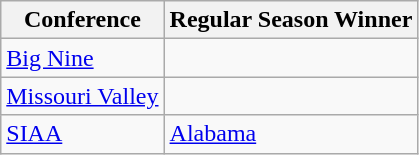<table class="wikitable">
<tr>
<th>Conference</th>
<th>Regular Season Winner</th>
</tr>
<tr>
<td><a href='#'>Big Nine</a></td>
<td></td>
</tr>
<tr>
<td><a href='#'>Missouri Valley</a></td>
<td></td>
</tr>
<tr>
<td><a href='#'>SIAA</a></td>
<td><a href='#'>Alabama</a></td>
</tr>
</table>
